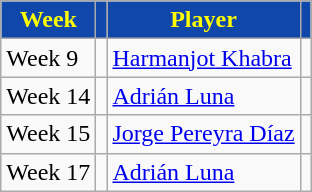<table class="wikitable" style="text-align:left">
<tr>
<th style="background:#1047AB; color:#FFFF00; text-align:center;">Week</th>
<th style="background:#1047AB; color:#FFFF00; text-align:center;"></th>
<th style="background:#1047AB; color:#FFFF00; text-align:center;">Player</th>
<th style="background:#1047AB; color:#FFFF00; text-align:center;"></th>
</tr>
<tr>
<td>Week 9</td>
<td></td>
<td><a href='#'>Harmanjot Khabra</a></td>
<td></td>
</tr>
<tr>
<td>Week 14</td>
<td></td>
<td><a href='#'>Adrián Luna</a></td>
<td></td>
</tr>
<tr>
<td>Week 15</td>
<td></td>
<td><a href='#'>Jorge Pereyra Díaz</a></td>
<td></td>
</tr>
<tr>
<td>Week 17</td>
<td></td>
<td><a href='#'>Adrián Luna</a></td>
<td></td>
</tr>
</table>
